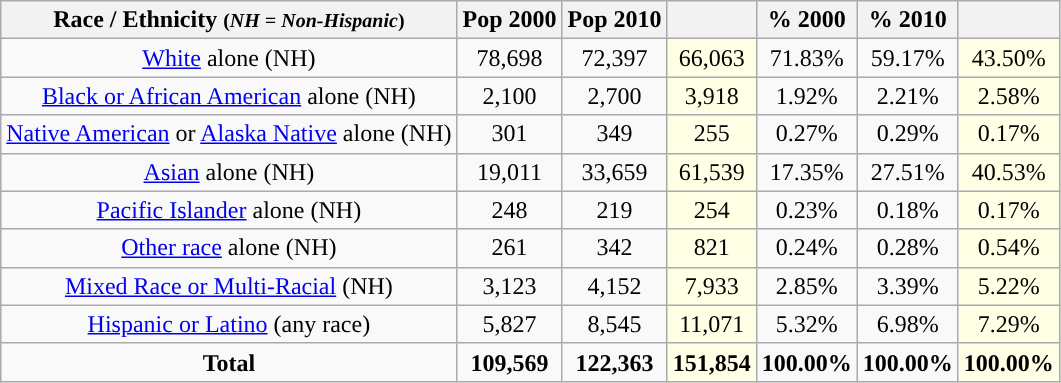<table class="wikitable" style="text-align:center;">
<tr>
<th>Race / Ethnicity <small>(<em>NH = Non-Hispanic</em>)</small></th>
<th>Pop 2000</th>
<th>Pop 2010</th>
<th></th>
<th>% 2000</th>
<th>% 2010</th>
<th></th>
</tr>
<tr>
<td><a href='#'>White</a> alone (NH)</td>
<td>78,698</td>
<td>72,397</td>
<td style='background: #ffffe6;'>66,063</td>
<td>71.83%</td>
<td>59.17%</td>
<td style='background: #ffffe6;'>43.50%</td>
</tr>
<tr>
<td><a href='#'>Black or African American</a> alone (NH)</td>
<td>2,100</td>
<td>2,700</td>
<td style='background: #ffffe6;'>3,918</td>
<td>1.92%</td>
<td>2.21%</td>
<td style='background: #ffffe6;'>2.58%</td>
</tr>
<tr>
<td><a href='#'>Native American</a> or <a href='#'>Alaska Native</a> alone (NH)</td>
<td>301</td>
<td>349</td>
<td style='background: #ffffe6;'>255</td>
<td>0.27%</td>
<td>0.29%</td>
<td style='background: #ffffe6;'>0.17%</td>
</tr>
<tr>
<td><a href='#'>Asian</a> alone (NH)</td>
<td>19,011</td>
<td>33,659</td>
<td style='background: #ffffe6;'>61,539</td>
<td>17.35%</td>
<td>27.51%</td>
<td style='background: #ffffe6;'>40.53%</td>
</tr>
<tr>
<td><a href='#'>Pacific Islander</a> alone (NH)</td>
<td>248</td>
<td>219</td>
<td style='background: #ffffe6;'>254</td>
<td>0.23%</td>
<td>0.18%</td>
<td style='background: #ffffe6;'>0.17%</td>
</tr>
<tr>
<td><a href='#'>Other race</a> alone (NH)</td>
<td>261</td>
<td>342</td>
<td style='background: #ffffe6;'>821</td>
<td>0.24%</td>
<td>0.28%</td>
<td style='background: #ffffe6;'>0.54%</td>
</tr>
<tr>
<td><a href='#'>Mixed Race or Multi-Racial</a> (NH)</td>
<td>3,123</td>
<td>4,152</td>
<td style='background: #ffffe6;'>7,933</td>
<td>2.85%</td>
<td>3.39%</td>
<td style='background: #ffffe6;'>5.22%</td>
</tr>
<tr>
<td><a href='#'>Hispanic or Latino</a> (any race)</td>
<td>5,827</td>
<td>8,545</td>
<td style='background: #ffffe6;'>11,071</td>
<td>5.32%</td>
<td>6.98%</td>
<td style='background: #ffffe6;'>7.29%</td>
</tr>
<tr>
<td><strong>Total</strong></td>
<td><strong>109,569</strong></td>
<td><strong>122,363</strong></td>
<td style='background: #ffffe6;'><strong>151,854</strong></td>
<td><strong>100.00%</strong></td>
<td><strong>100.00%</strong></td>
<td style='background: #ffffe6;'><strong>100.00%</strong></td>
</tr>
</table>
